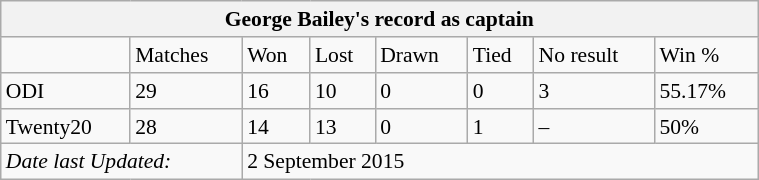<table class="wikitable" style="float: right; margin-left: 1em; width: 40%; font-size: 90%;">
<tr>
<th colspan="8"><strong>George Bailey's record as captain</strong></th>
</tr>
<tr>
<td> </td>
<td>Matches</td>
<td>Won</td>
<td>Lost</td>
<td>Drawn</td>
<td>Tied</td>
<td>No result</td>
<td>Win %</td>
</tr>
<tr>
<td>ODI</td>
<td>29</td>
<td>16</td>
<td>10</td>
<td>0</td>
<td>0</td>
<td>3</td>
<td>55.17%</td>
</tr>
<tr>
<td>Twenty20</td>
<td>28</td>
<td>14</td>
<td>13</td>
<td>0</td>
<td>1</td>
<td>–</td>
<td>50%</td>
</tr>
<tr>
<td colspan=2><em>Date last Updated:</em></td>
<td colspan=8>2 September 2015</td>
</tr>
</table>
